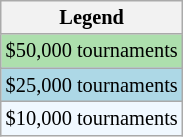<table class=wikitable style="font-size:85%">
<tr>
<th>Legend</th>
</tr>
<tr style="background:#addfad;">
<td>$50,000 tournaments</td>
</tr>
<tr style="background:lightblue;">
<td>$25,000 tournaments</td>
</tr>
<tr style="background:#f0f8ff;">
<td>$10,000 tournaments</td>
</tr>
</table>
